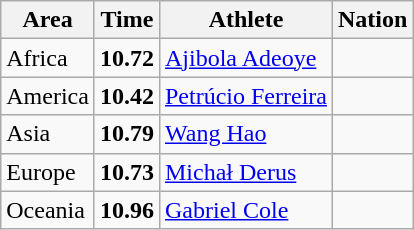<table class="wikitable">
<tr>
<th>Area</th>
<th>Time</th>
<th>Athlete</th>
<th>Nation</th>
</tr>
<tr>
<td>Africa</td>
<td><strong>10.72</strong></td>
<td><a href='#'>Ajibola Adeoye</a></td>
<td></td>
</tr>
<tr>
<td>America</td>
<td><strong>10.42</strong> </td>
<td><a href='#'>Petrúcio Ferreira</a></td>
<td></td>
</tr>
<tr>
<td>Asia</td>
<td><strong>10.79</strong></td>
<td><a href='#'>Wang Hao</a></td>
<td></td>
</tr>
<tr>
<td>Europe</td>
<td><strong>10.73</strong></td>
<td><a href='#'>Michał Derus</a></td>
<td></td>
</tr>
<tr>
<td>Oceania</td>
<td><strong>10.96</strong></td>
<td><a href='#'>Gabriel Cole</a></td>
<td></td>
</tr>
</table>
